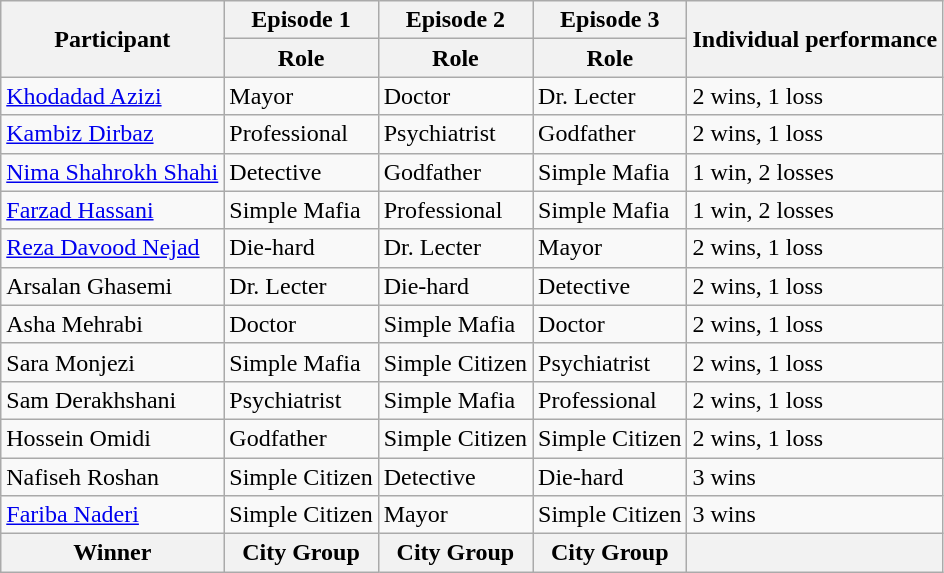<table class="wikitable">
<tr>
<th rowspan="2">Participant</th>
<th>Episode 1</th>
<th>Episode 2</th>
<th>Episode 3</th>
<th rowspan="2">Individual performance</th>
</tr>
<tr>
<th>Role</th>
<th>Role</th>
<th>Role</th>
</tr>
<tr>
<td><a href='#'>Khodadad Azizi</a></td>
<td>Mayor</td>
<td>Doctor</td>
<td>Dr. Lecter</td>
<td>2 wins, 1 loss</td>
</tr>
<tr>
<td><a href='#'>Kambiz Dirbaz</a></td>
<td>Professional</td>
<td>Psychiatrist</td>
<td>Godfather</td>
<td>2 wins, 1 loss</td>
</tr>
<tr>
<td><a href='#'>Nima Shahrokh Shahi</a></td>
<td>Detective</td>
<td>Godfather</td>
<td>Simple Mafia</td>
<td>1 win, 2 losses</td>
</tr>
<tr>
<td><a href='#'>Farzad Hassani</a></td>
<td>Simple Mafia</td>
<td>Professional</td>
<td>Simple Mafia</td>
<td>1 win, 2 losses</td>
</tr>
<tr>
<td><a href='#'>Reza Davood Nejad</a></td>
<td>Die-hard</td>
<td>Dr. Lecter</td>
<td>Mayor</td>
<td>2 wins, 1 loss</td>
</tr>
<tr>
<td>Arsalan Ghasemi</td>
<td>Dr. Lecter</td>
<td>Die-hard</td>
<td>Detective</td>
<td>2 wins, 1 loss</td>
</tr>
<tr>
<td>Asha Mehrabi</td>
<td>Doctor</td>
<td>Simple Mafia</td>
<td>Doctor</td>
<td>2 wins, 1 loss</td>
</tr>
<tr>
<td>Sara Monjezi</td>
<td>Simple Mafia</td>
<td>Simple Citizen</td>
<td>Psychiatrist</td>
<td>2 wins, 1 loss</td>
</tr>
<tr>
<td>Sam Derakhshani</td>
<td>Psychiatrist</td>
<td>Simple Mafia</td>
<td>Professional</td>
<td>2 wins, 1 loss</td>
</tr>
<tr>
<td>Hossein Omidi</td>
<td>Godfather</td>
<td>Simple Citizen</td>
<td>Simple Citizen</td>
<td>2 wins, 1 loss</td>
</tr>
<tr>
<td>Nafiseh Roshan</td>
<td>Simple Citizen</td>
<td>Detective</td>
<td>Die-hard</td>
<td>3 wins</td>
</tr>
<tr>
<td><a href='#'>Fariba Naderi</a></td>
<td>Simple Citizen</td>
<td>Mayor</td>
<td>Simple Citizen</td>
<td>3 wins</td>
</tr>
<tr>
<th>Winner</th>
<th>City Group</th>
<th>City Group</th>
<th>City Group</th>
<th></th>
</tr>
</table>
